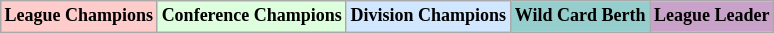<table class="wikitable"  style="margin:auto; font-size:75%;">
<tr>
<td style="text-align:center; background:#fcc;"><strong>League Champions</strong></td>
<td style="text-align:center; background:#dfd;"><strong>Conference Champions</strong></td>
<td style="text-align:center; background:#d0e7ff;"><strong>Division Champions</strong></td>
<td style="text-align:center; background:#96cdcd;"><strong>Wild Card Berth</strong></td>
<td style="text-align:center; background:#c8a2c8;"><strong>League Leader</strong></td>
</tr>
</table>
